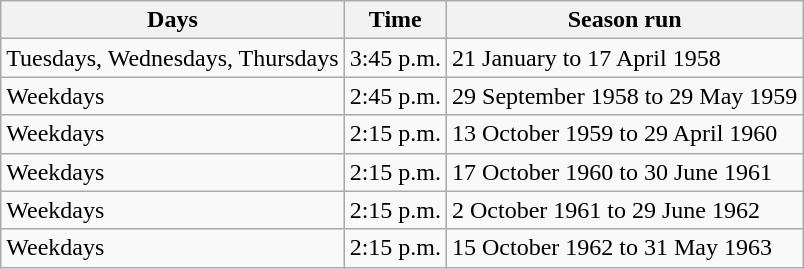<table class="wikitable">
<tr>
<th>Days</th>
<th>Time</th>
<th>Season run</th>
</tr>
<tr>
<td>Tuesdays, Wednesdays, Thursdays</td>
<td>3:45 p.m.</td>
<td>21 January to 17 April 1958</td>
</tr>
<tr>
<td>Weekdays</td>
<td>2:45 p.m.</td>
<td>29 September 1958 to 29 May 1959</td>
</tr>
<tr>
<td>Weekdays</td>
<td>2:15 p.m.</td>
<td>13 October 1959 to 29 April 1960</td>
</tr>
<tr>
<td>Weekdays</td>
<td>2:15 p.m.</td>
<td>17 October 1960 to 30 June 1961</td>
</tr>
<tr>
<td>Weekdays</td>
<td>2:15 p.m.</td>
<td>2 October 1961 to 29 June 1962</td>
</tr>
<tr>
<td>Weekdays</td>
<td>2:15 p.m.</td>
<td>15 October 1962 to 31 May 1963</td>
</tr>
</table>
